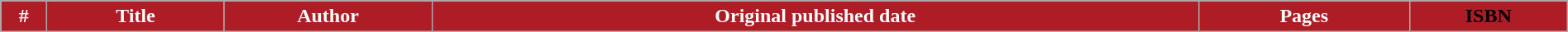<table class="wikitable" style="width:100%;">
<tr>
<th style="width:30px; background:#AE1C26; color:#fff;">#</th>
<th style="background:#AE1C26;color:#fff;">Title</th>
<th style="width:160px; background:#AE1C26; color:#fff;">Author</th>
<th style="background:#AE1C26;color:#fff;">Original published date</th>
<th style="background:#AE1C26;color:#fff;">Pages</th>
<th style="width:120px; background:#AE1C26;"><span>ISBN</span><br>


</th>
</tr>
</table>
